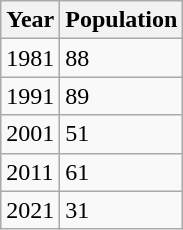<table class="wikitable">
<tr>
<th>Year</th>
<th>Population</th>
</tr>
<tr>
<td>1981</td>
<td>88</td>
</tr>
<tr>
<td>1991</td>
<td>89</td>
</tr>
<tr>
<td>2001</td>
<td>51</td>
</tr>
<tr>
<td>2011</td>
<td>61</td>
</tr>
<tr>
<td>2021</td>
<td>31</td>
</tr>
</table>
